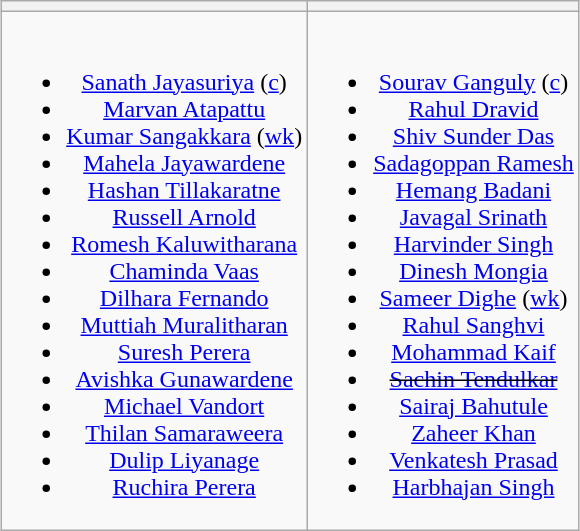<table class="wikitable" style="text-align:center; margin:auto">
<tr>
<th></th>
<th></th>
</tr>
<tr style="vertical-align:top">
<td><br><ul><li><a href='#'>Sanath Jayasuriya</a> (<a href='#'>c</a>)</li><li><a href='#'>Marvan Atapattu</a></li><li><a href='#'>Kumar Sangakkara</a> (<a href='#'>wk</a>)</li><li><a href='#'>Mahela Jayawardene</a></li><li><a href='#'>Hashan Tillakaratne</a></li><li><a href='#'>Russell Arnold</a></li><li><a href='#'>Romesh Kaluwitharana</a></li><li><a href='#'>Chaminda Vaas</a></li><li><a href='#'>Dilhara Fernando</a></li><li><a href='#'>Muttiah Muralitharan</a></li><li><a href='#'>Suresh Perera</a></li><li><a href='#'>Avishka Gunawardene</a></li><li><a href='#'>Michael Vandort</a></li><li><a href='#'>Thilan Samaraweera</a></li><li><a href='#'>Dulip Liyanage</a></li><li><a href='#'>Ruchira Perera</a></li></ul></td>
<td><br><ul><li><a href='#'>Sourav Ganguly</a> (<a href='#'>c</a>)</li><li><a href='#'>Rahul Dravid</a></li><li><a href='#'>Shiv Sunder Das</a></li><li><a href='#'>Sadagoppan Ramesh</a></li><li><a href='#'>Hemang Badani</a></li><li><a href='#'>Javagal Srinath</a></li><li><a href='#'>Harvinder Singh</a></li><li><a href='#'>Dinesh Mongia</a></li><li><a href='#'>Sameer Dighe</a> (<a href='#'>wk</a>)</li><li><a href='#'>Rahul Sanghvi</a></li><li><a href='#'>Mohammad Kaif</a></li><li><s><a href='#'>Sachin Tendulkar</a></s></li><li><a href='#'>Sairaj Bahutule</a></li><li><a href='#'>Zaheer Khan</a></li><li><a href='#'>Venkatesh Prasad</a></li><li><a href='#'>Harbhajan Singh</a></li></ul></td>
</tr>
</table>
